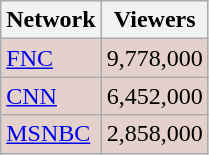<table class="wikitable">
<tr>
<th>Network</th>
<th>Viewers</th>
</tr>
<tr style="background:#e5d1cb;">
<td><a href='#'>FNC</a></td>
<td>9,778,000</td>
</tr>
<tr style="background:#e5d1cb;">
<td><a href='#'>CNN</a></td>
<td>6,452,000</td>
</tr>
<tr style="background:#e5d1cb;">
<td><a href='#'>MSNBC</a></td>
<td>2,858,000</td>
</tr>
</table>
